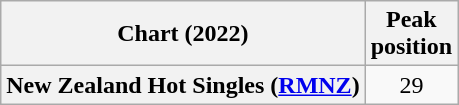<table class="wikitable plainrowheaders" style="text-align:center">
<tr>
<th scope="col">Chart (2022)</th>
<th scope="col">Peak<br>position</th>
</tr>
<tr>
<th scope="row">New Zealand Hot Singles (<a href='#'>RMNZ</a>)</th>
<td>29</td>
</tr>
</table>
